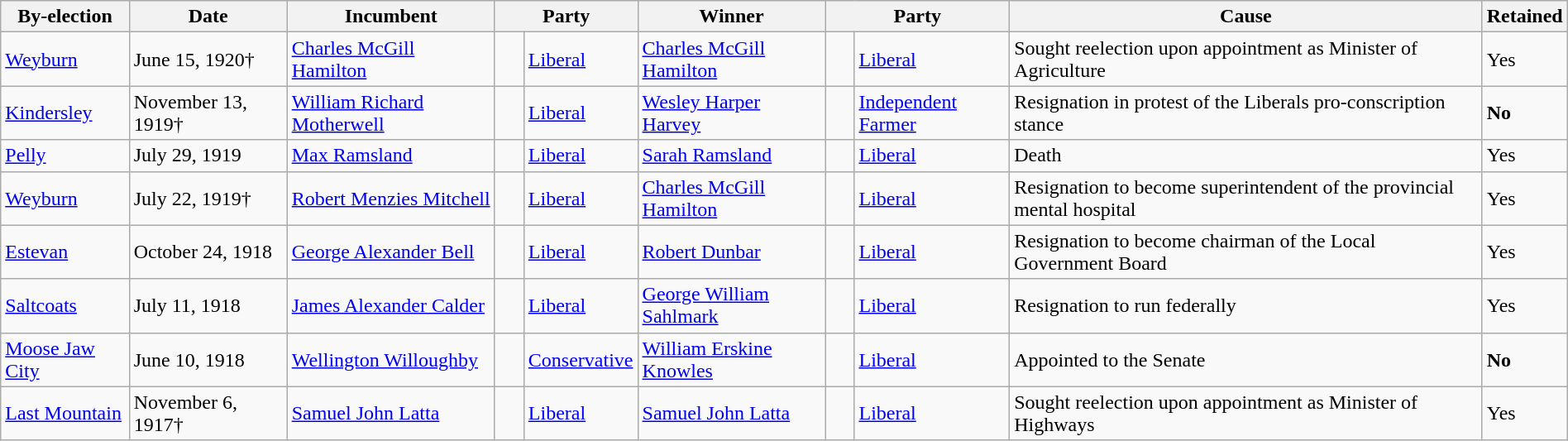<table class=wikitable style="width:100%">
<tr>
<th>By-election</th>
<th>Date</th>
<th>Incumbent</th>
<th colspan=2>Party</th>
<th>Winner</th>
<th colspan=2>Party</th>
<th>Cause</th>
<th>Retained</th>
</tr>
<tr>
<td><a href='#'>Weyburn</a></td>
<td>June 15, 1920†</td>
<td><a href='#'>Charles McGill Hamilton</a></td>
<td>    </td>
<td><a href='#'>Liberal</a></td>
<td><a href='#'>Charles McGill Hamilton</a></td>
<td>    </td>
<td><a href='#'>Liberal</a></td>
<td>Sought reelection upon appointment as Minister of Agriculture</td>
<td>Yes</td>
</tr>
<tr>
<td><a href='#'>Kindersley</a></td>
<td>November 13, 1919†</td>
<td><a href='#'>William Richard Motherwell</a></td>
<td>    </td>
<td><a href='#'>Liberal</a></td>
<td><a href='#'>Wesley Harper Harvey</a></td>
<td>    </td>
<td><a href='#'>Independent Farmer</a></td>
<td>Resignation in protest of the Liberals pro-conscription stance</td>
<td><strong>No</strong></td>
</tr>
<tr>
<td><a href='#'>Pelly</a></td>
<td>July 29, 1919</td>
<td><a href='#'>Max Ramsland</a></td>
<td>    </td>
<td><a href='#'>Liberal</a></td>
<td><a href='#'>Sarah Ramsland</a></td>
<td>    </td>
<td><a href='#'>Liberal</a></td>
<td>Death</td>
<td>Yes</td>
</tr>
<tr>
<td><a href='#'>Weyburn</a></td>
<td>July 22, 1919†</td>
<td><a href='#'>Robert Menzies Mitchell</a></td>
<td>    </td>
<td><a href='#'>Liberal</a></td>
<td><a href='#'>Charles McGill Hamilton</a></td>
<td>    </td>
<td><a href='#'>Liberal</a></td>
<td>Resignation to become superintendent of the provincial mental hospital</td>
<td>Yes</td>
</tr>
<tr>
<td><a href='#'>Estevan</a></td>
<td>October 24, 1918</td>
<td><a href='#'>George Alexander Bell</a></td>
<td>    </td>
<td><a href='#'>Liberal</a></td>
<td><a href='#'>Robert Dunbar</a></td>
<td>    </td>
<td><a href='#'>Liberal</a></td>
<td>Resignation to become chairman of the Local Government Board</td>
<td>Yes</td>
</tr>
<tr>
<td><a href='#'>Saltcoats</a></td>
<td>July 11, 1918</td>
<td><a href='#'>James Alexander Calder</a></td>
<td>    </td>
<td><a href='#'>Liberal</a></td>
<td><a href='#'>George William Sahlmark</a></td>
<td>    </td>
<td><a href='#'>Liberal</a></td>
<td>Resignation to run federally</td>
<td>Yes</td>
</tr>
<tr>
<td><a href='#'>Moose Jaw City</a></td>
<td>June 10, 1918</td>
<td><a href='#'>Wellington Willoughby</a></td>
<td>    </td>
<td><a href='#'>Conservative</a></td>
<td><a href='#'>William Erskine Knowles</a></td>
<td>    </td>
<td><a href='#'>Liberal</a></td>
<td>Appointed to the Senate</td>
<td><strong>No</strong></td>
</tr>
<tr>
<td><a href='#'>Last Mountain</a></td>
<td>November 6, 1917†</td>
<td><a href='#'>Samuel John Latta</a></td>
<td>    </td>
<td><a href='#'>Liberal</a></td>
<td><a href='#'>Samuel John Latta</a></td>
<td>    </td>
<td><a href='#'>Liberal</a></td>
<td>Sought reelection upon appointment as Minister of Highways</td>
<td>Yes</td>
</tr>
</table>
